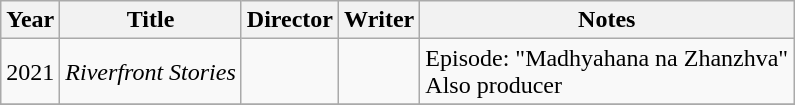<table class="wikitable">
<tr>
<th>Year</th>
<th>Title</th>
<th>Director</th>
<th>Writer</th>
<th>Notes</th>
</tr>
<tr>
<td>2021</td>
<td><em>Riverfront Stories</em></td>
<td></td>
<td></td>
<td>Episode: "Madhyahana na Zhanzhva" <br> Also producer</td>
</tr>
<tr>
</tr>
</table>
